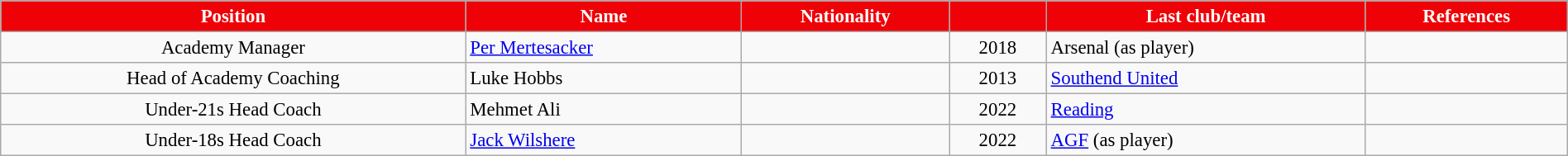<table class="wikitable sortable" style="text-align:center; font-size:95%; width:100%;">
<tr>
<th style="background-color:#ee0107; color:#ffffff;">Position</th>
<th style="background-color:#ee0107; color:#ffffff;">Name</th>
<th style="background-color:#ee0107; color:#ffffff;">Nationality</th>
<th style="background-color:#ee0107; color:#ffffff;"></th>
<th style="background-color:#ee0107; color:#ffffff;">Last club/team</th>
<th style="background-color:#ee0107; color:#ffffff;" class="unsortable">References</th>
</tr>
<tr>
<td>Academy Manager</td>
<td style="text-align:left;" data-sort-value="Me"><a href='#'>Per Mertesacker</a></td>
<td style="text-align:left;"></td>
<td>2018</td>
<td style="text-align:left;"> Arsenal (as player)</td>
<td></td>
</tr>
<tr>
<td>Head of Academy Coaching</td>
<td style="text-align:left;" data-sort-value="Ho">Luke Hobbs</td>
<td style="text-align:left;"></td>
<td>2013</td>
<td style="text-align:left;"> <a href='#'>Southend United</a></td>
<td></td>
</tr>
<tr>
<td>Under-21s Head Coach</td>
<td style="text-align:left;" data-sort-value="Al">Mehmet Ali</td>
<td style="text-align:left;"></td>
<td>2022</td>
<td style="text-align:left;"> <a href='#'>Reading</a></td>
<td></td>
</tr>
<tr>
<td>Under-18s Head Coach</td>
<td style="text-align:left;" data-sort-value="Wi"><a href='#'>Jack Wilshere</a></td>
<td style="text-align:left;"></td>
<td>2022</td>
<td style="text-align:left;"> <a href='#'>AGF</a> (as player)</td>
<td></td>
</tr>
</table>
